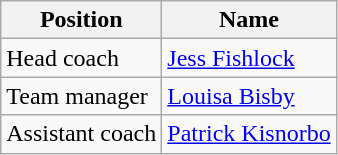<table class="wikitable">
<tr>
<th>Position</th>
<th>Name</th>
</tr>
<tr>
<td>Head coach</td>
<td> <a href='#'>Jess Fishlock</a></td>
</tr>
<tr>
<td>Team manager</td>
<td> <a href='#'>Louisa Bisby</a></td>
</tr>
<tr>
<td>Assistant coach</td>
<td> <a href='#'>Patrick Kisnorbo</a></td>
</tr>
</table>
